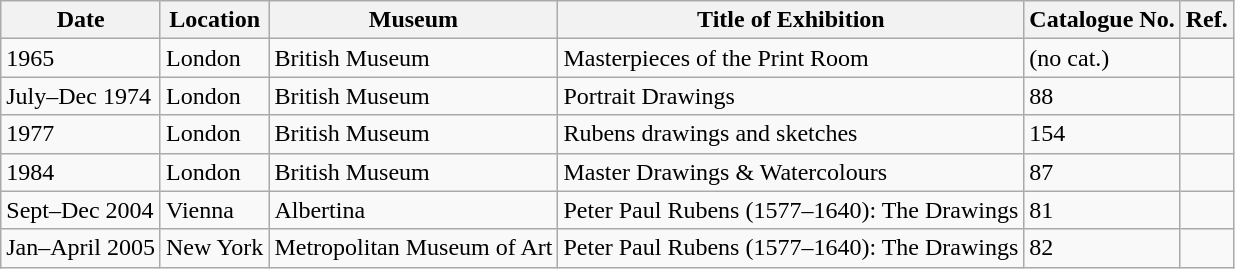<table class="wikitable sortable" border="1">
<tr>
<th class="unsortable">Date</th>
<th class="unsortable">Location</th>
<th class="unsortable">Museum</th>
<th class="unsortable">Title of Exhibition</th>
<th class="unsortable">Catalogue No.</th>
<th class="unsortable">Ref.</th>
</tr>
<tr>
<td>1965</td>
<td>London</td>
<td>British Museum</td>
<td>Masterpieces of the Print Room</td>
<td>(no cat.)</td>
<td></td>
</tr>
<tr>
<td>July–Dec 1974</td>
<td>London</td>
<td>British Museum</td>
<td>Portrait Drawings</td>
<td>88</td>
<td></td>
</tr>
<tr>
<td>1977</td>
<td>London</td>
<td>British Museum</td>
<td>Rubens drawings and sketches</td>
<td>154</td>
<td></td>
</tr>
<tr>
<td>1984</td>
<td>London</td>
<td>British Museum</td>
<td>Master Drawings & Watercolours</td>
<td>87</td>
<td></td>
</tr>
<tr>
<td>Sept–Dec 2004</td>
<td>Vienna</td>
<td>Albertina</td>
<td>Peter Paul Rubens (1577–1640): The Drawings</td>
<td>81</td>
<td></td>
</tr>
<tr>
<td>Jan–April 2005</td>
<td>New York</td>
<td>Metropolitan Museum of Art</td>
<td>Peter Paul Rubens (1577–1640): The Drawings</td>
<td>82</td>
<td></td>
</tr>
</table>
